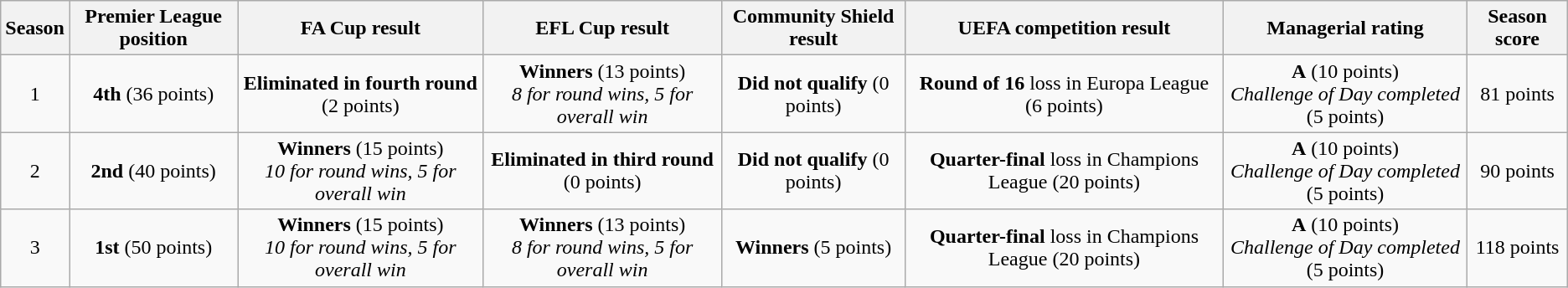<table class="wikitable" style="text-align:center">
<tr>
<th>Season</th>
<th>Premier League position</th>
<th>FA Cup result</th>
<th>EFL Cup result</th>
<th>Community Shield result</th>
<th>UEFA competition result</th>
<th>Managerial rating</th>
<th>Season score</th>
</tr>
<tr>
<td>1</td>
<td><strong>4th</strong> (36 points)</td>
<td><strong>Eliminated in fourth round</strong> (2 points)</td>
<td><strong>Winners</strong> (13 points)<br><em>8 for round wins, 5 for overall win</em></td>
<td><strong>Did not qualify</strong> (0 points)</td>
<td><strong>Round of 16</strong> loss in Europa League (6 points)</td>
<td><strong>A</strong> (10 points)<br><em>Challenge of Day completed</em> (5 points)</td>
<td>81 points</td>
</tr>
<tr>
<td>2</td>
<td><strong>2nd</strong> (40 points)</td>
<td><strong>Winners</strong> (15 points)<br><em>10 for round wins, 5 for overall win</em></td>
<td><strong>Eliminated</strong> <strong>in third round</strong> (0 points)</td>
<td><strong>Did not qualify</strong> (0 points)</td>
<td><strong>Quarter-final</strong> loss in Champions League (20 points)</td>
<td><strong>A</strong> (10 points)<br><em>Challenge of Day completed</em> (5 points)</td>
<td>90 points</td>
</tr>
<tr>
<td>3</td>
<td><strong>1st</strong> (50 points)</td>
<td><strong>Winners</strong> (15 points)<br><em>10 for round wins, 5 for overall win</em></td>
<td><strong>Winners</strong> (13 points)<br><em>8 for round wins, 5 for overall win</em></td>
<td><strong>Winners</strong> (5 points)</td>
<td><strong>Quarter-final</strong> loss in Champions League (20 points)</td>
<td><strong>A</strong> (10 points)<br><em>Challenge of Day completed</em> (5 points)</td>
<td>118 points</td>
</tr>
</table>
